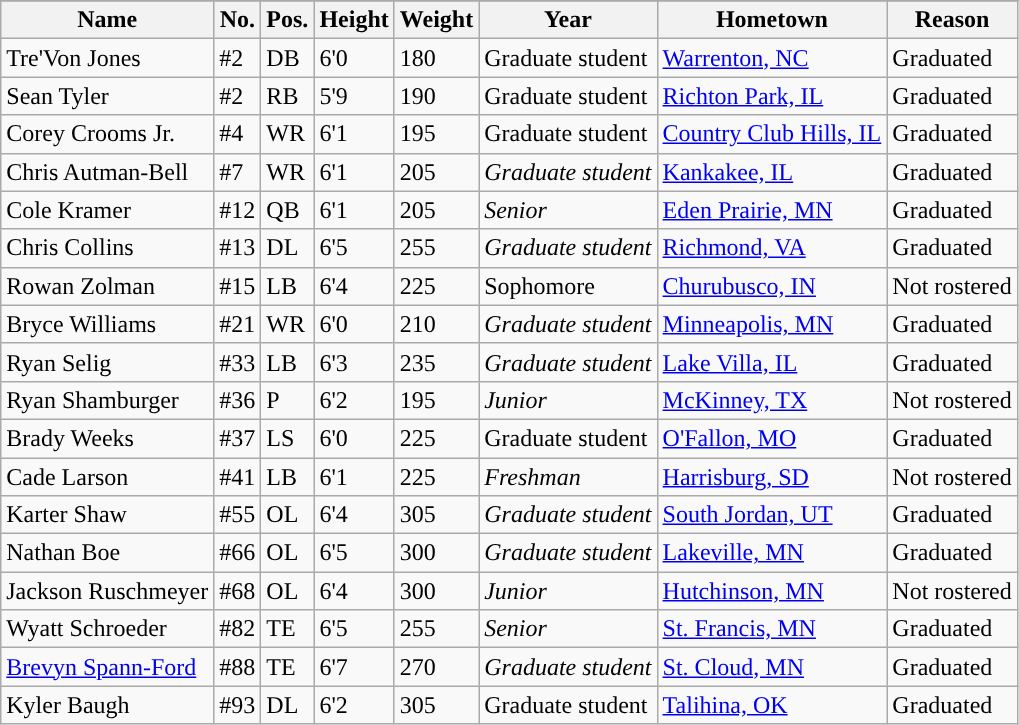<table class="wikitable sortable sortable">
<tr>
</tr>
<tr>
<th style="text-align:center; ">Name</th>
<th style="text-align:center; ">No.</th>
<th style="text-align:center; ">Pos.</th>
<th style="text-align:center; ">Height</th>
<th style="text-align:center; ">Weight</th>
<th style="text-align:center; ">Year</th>
<th style="text-align:center; ">Hometown</th>
<th style="text-align:center; ">Reason</th>
</tr>
<tr>
<td>Tre'Von Jones</td>
<td>#2</td>
<td>DB</td>
<td>6'0</td>
<td>180</td>
<td>Graduate student</td>
<td><a href='#'>Warrenton, NC</a></td>
<td>Graduated</td>
</tr>
<tr>
<td>Sean Tyler</td>
<td>#2</td>
<td>RB</td>
<td>5'9</td>
<td>190</td>
<td>Graduate student</td>
<td><a href='#'>Richton Park, IL</a></td>
<td>Graduated</td>
</tr>
<tr>
<td>Corey Crooms Jr.</td>
<td>#4</td>
<td>WR</td>
<td>6'1</td>
<td>195</td>
<td>Graduate student</td>
<td><a href='#'>Country Club Hills, IL</a></td>
<td>Graduated</td>
</tr>
<tr>
<td>Chris Autman-Bell</td>
<td>#7</td>
<td>WR</td>
<td>6'1</td>
<td>205</td>
<td><em> Graduate student</em></td>
<td><a href='#'>Kankakee, IL</a></td>
<td>Graduated</td>
</tr>
<tr>
<td>Cole Kramer</td>
<td>#12</td>
<td>QB</td>
<td>6'1</td>
<td>205</td>
<td><em> Senior</em></td>
<td><a href='#'>Eden Prairie, MN</a></td>
<td>Graduated</td>
</tr>
<tr>
<td>Chris Collins</td>
<td>#13</td>
<td>DL</td>
<td>6'5</td>
<td>255</td>
<td><em> Graduate student</em></td>
<td><a href='#'>Richmond, VA</a></td>
<td>Graduated</td>
</tr>
<tr>
<td>Rowan Zolman</td>
<td>#15</td>
<td>LB</td>
<td>6'4</td>
<td>225</td>
<td>Sophomore</td>
<td><a href='#'>Churubusco, IN</a></td>
<td>Not rostered</td>
</tr>
<tr>
<td>Bryce Williams</td>
<td>#21</td>
<td>WR</td>
<td>6'0</td>
<td>210</td>
<td><em> Graduate student</em></td>
<td><a href='#'>Minneapolis, MN</a></td>
<td>Graduated</td>
</tr>
<tr>
<td>Ryan Selig</td>
<td>#33</td>
<td>LB</td>
<td>6'3</td>
<td>235</td>
<td><em> Graduate student</em></td>
<td><a href='#'>Lake Villa, IL</a></td>
<td>Graduated</td>
</tr>
<tr>
<td>Ryan Shamburger</td>
<td>#36</td>
<td>P</td>
<td>6'2</td>
<td>195</td>
<td><em> Junior</em></td>
<td><a href='#'>McKinney, TX</a></td>
<td>Not rostered</td>
</tr>
<tr>
<td>Brady Weeks</td>
<td>#37</td>
<td>LS</td>
<td>6'0</td>
<td>225</td>
<td>Graduate student</td>
<td><a href='#'>O'Fallon, MO</a></td>
<td>Graduated</td>
</tr>
<tr>
<td>Cade Larson</td>
<td>#41</td>
<td>LB</td>
<td>6'1</td>
<td>225</td>
<td><em> Freshman</em></td>
<td><a href='#'>Harrisburg, SD</a></td>
<td>Not rostered</td>
</tr>
<tr>
<td>Karter Shaw</td>
<td>#55</td>
<td>OL</td>
<td>6'4</td>
<td>305</td>
<td><em> Graduate student</em></td>
<td><a href='#'>South Jordan, UT</a></td>
<td>Graduated</td>
</tr>
<tr>
<td>Nathan Boe</td>
<td>#66</td>
<td>OL</td>
<td>6'5</td>
<td>300</td>
<td><em> Graduate student</em></td>
<td><a href='#'>Lakeville, MN</a></td>
<td>Graduated</td>
</tr>
<tr>
<td>Jackson Ruschmeyer</td>
<td>#68</td>
<td>OL</td>
<td>6'4</td>
<td>300</td>
<td><em> Junior</em></td>
<td><a href='#'>Hutchinson, MN</a></td>
<td>Not rostered</td>
</tr>
<tr>
<td>Wyatt Schroeder</td>
<td>#82</td>
<td>TE</td>
<td>6'5</td>
<td>255</td>
<td><em> Senior</em></td>
<td><a href='#'>St. Francis, MN</a></td>
<td>Graduated</td>
</tr>
<tr>
<td><a href='#'>Brevyn Spann-Ford</a></td>
<td>#88</td>
<td>TE</td>
<td>6'7</td>
<td>270</td>
<td><em> Graduate student</em></td>
<td><a href='#'>St. Cloud, MN</a></td>
<td>Graduated</td>
</tr>
<tr>
<td>Kyler Baugh</td>
<td>#93</td>
<td>DL</td>
<td>6'2</td>
<td>305</td>
<td>Graduate student</td>
<td><a href='#'>Talihina, OK</a></td>
<td>Graduated</td>
</tr>
</table>
